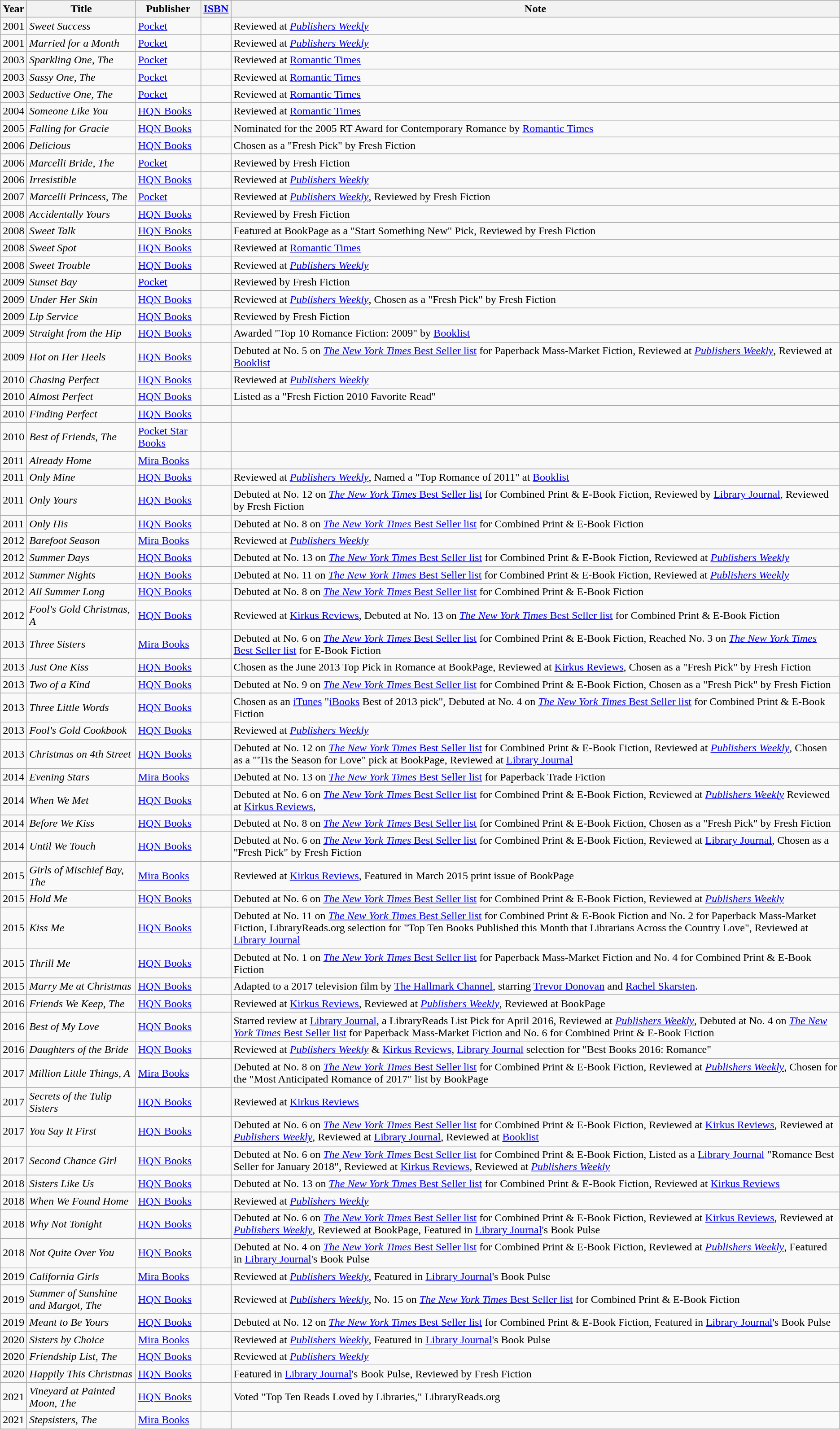<table class="wikitable sortable">
<tr>
<th>Year</th>
<th>Title</th>
<th>Publisher</th>
<th><a href='#'>ISBN</a></th>
<th>Note</th>
</tr>
<tr>
<td>2001</td>
<td><em>Sweet Success</em></td>
<td><a href='#'>Pocket</a></td>
<td></td>
<td>Reviewed at <em><a href='#'>Publishers Weekly</a></em></td>
</tr>
<tr>
<td>2001</td>
<td><em>Married for a Month</em></td>
<td><a href='#'>Pocket</a></td>
<td></td>
<td>Reviewed at <em><a href='#'>Publishers Weekly</a></em></td>
</tr>
<tr>
<td>2003</td>
<td><em>Sparkling One, The</em></td>
<td><a href='#'>Pocket</a></td>
<td></td>
<td>Reviewed at <a href='#'>Romantic Times</a></td>
</tr>
<tr>
<td>2003</td>
<td><em>Sassy One, The</em></td>
<td><a href='#'>Pocket</a></td>
<td></td>
<td>Reviewed at <a href='#'>Romantic Times</a></td>
</tr>
<tr>
<td>2003</td>
<td><em>Seductive One, The</em></td>
<td><a href='#'>Pocket</a></td>
<td></td>
<td>Reviewed at <a href='#'>Romantic Times</a></td>
</tr>
<tr>
<td>2004</td>
<td><em>Someone Like You</em></td>
<td><a href='#'>HQN Books</a></td>
<td></td>
<td>Reviewed at <a href='#'>Romantic Times</a></td>
</tr>
<tr>
<td>2005</td>
<td><em>Falling for Gracie</em></td>
<td><a href='#'>HQN Books</a></td>
<td></td>
<td>Nominated for the 2005 RT Award for Contemporary Romance by <a href='#'>Romantic Times</a></td>
</tr>
<tr>
<td>2006</td>
<td><em>Delicious</em></td>
<td><a href='#'>HQN Books</a></td>
<td></td>
<td>Chosen as a "Fresh Pick" by Fresh Fiction</td>
</tr>
<tr>
<td>2006</td>
<td><em>Marcelli Bride, The</em></td>
<td><a href='#'>Pocket</a></td>
<td></td>
<td>Reviewed by Fresh Fiction</td>
</tr>
<tr>
<td>2006</td>
<td><em>Irresistible</em></td>
<td><a href='#'>HQN Books</a></td>
<td></td>
<td>Reviewed at <em><a href='#'>Publishers Weekly</a></em></td>
</tr>
<tr>
<td>2007</td>
<td><em>Marcelli Princess, The</em></td>
<td><a href='#'>Pocket</a></td>
<td></td>
<td>Reviewed at <em><a href='#'>Publishers Weekly</a></em>, Reviewed by Fresh Fiction</td>
</tr>
<tr>
<td>2008</td>
<td><em>Accidentally Yours</em></td>
<td><a href='#'>HQN Books</a></td>
<td></td>
<td>Reviewed by Fresh Fiction</td>
</tr>
<tr>
<td>2008</td>
<td><em>Sweet Talk</em></td>
<td><a href='#'>HQN Books</a></td>
<td></td>
<td>Featured at BookPage as a "Start Something New" Pick, Reviewed by Fresh Fiction</td>
</tr>
<tr>
<td>2008</td>
<td><em>Sweet Spot</em></td>
<td><a href='#'>HQN Books</a></td>
<td></td>
<td>Reviewed at <a href='#'>Romantic Times</a></td>
</tr>
<tr>
<td>2008</td>
<td><em>Sweet Trouble</em></td>
<td><a href='#'>HQN Books</a></td>
<td></td>
<td>Reviewed at <em><a href='#'>Publishers Weekly</a></em></td>
</tr>
<tr>
<td>2009</td>
<td><em>Sunset Bay</em></td>
<td><a href='#'>Pocket</a></td>
<td></td>
<td>Reviewed by Fresh Fiction</td>
</tr>
<tr>
<td>2009</td>
<td><em>Under Her Skin</em></td>
<td><a href='#'>HQN Books</a></td>
<td></td>
<td>Reviewed at <em><a href='#'>Publishers Weekly</a></em>, Chosen as a "Fresh Pick" by Fresh Fiction</td>
</tr>
<tr>
<td>2009</td>
<td><em>Lip Service</em></td>
<td><a href='#'>HQN Books</a></td>
<td></td>
<td>Reviewed by Fresh Fiction</td>
</tr>
<tr>
<td>2009</td>
<td><em>Straight from the Hip</em></td>
<td><a href='#'>HQN Books</a></td>
<td></td>
<td>Awarded "Top 10 Romance Fiction: 2009" by <a href='#'>Booklist</a></td>
</tr>
<tr>
<td>2009</td>
<td><em>Hot on Her Heels</em></td>
<td><a href='#'>HQN Books</a></td>
<td></td>
<td>Debuted at No. 5 on <a href='#'><em>The New York Times</em> Best Seller list</a> for Paperback Mass-Market Fiction, Reviewed at <em><a href='#'>Publishers Weekly</a></em>, Reviewed at <a href='#'>Booklist</a></td>
</tr>
<tr>
<td>2010</td>
<td><em>Chasing Perfect</em></td>
<td><a href='#'>HQN Books</a></td>
<td></td>
<td>Reviewed at <em><a href='#'>Publishers Weekly</a></em></td>
</tr>
<tr>
<td>2010</td>
<td><em>Almost Perfect</em></td>
<td><a href='#'>HQN Books</a></td>
<td></td>
<td>Listed as a "Fresh Fiction 2010 Favorite Read"</td>
</tr>
<tr>
<td>2010</td>
<td><em>Finding Perfect</em></td>
<td><a href='#'>HQN Books</a></td>
<td></td>
<td></td>
</tr>
<tr>
<td>2010</td>
<td><em>Best of Friends, The</em></td>
<td><a href='#'>Pocket Star Books</a></td>
<td></td>
<td></td>
</tr>
<tr>
<td>2011</td>
<td><em>Already Home</em></td>
<td><a href='#'>Mira Books</a></td>
<td></td>
<td></td>
</tr>
<tr>
<td>2011</td>
<td><em>Only Mine</em></td>
<td><a href='#'>HQN Books</a></td>
<td></td>
<td>Reviewed at <em><a href='#'>Publishers Weekly</a></em>, Named a "Top Romance of 2011" at <a href='#'>Booklist</a></td>
</tr>
<tr>
<td>2011</td>
<td><em>Only Yours</em></td>
<td><a href='#'>HQN Books</a></td>
<td></td>
<td>Debuted at No. 12 on <a href='#'><em>The New York Times</em> Best Seller list</a> for Combined Print & E-Book Fiction, Reviewed by <a href='#'>Library Journal</a>, Reviewed by Fresh Fiction</td>
</tr>
<tr>
<td>2011</td>
<td><em>Only His</em></td>
<td><a href='#'>HQN Books</a></td>
<td></td>
<td>Debuted at No. 8 on <a href='#'><em>The New York Times</em> Best Seller list</a> for Combined Print & E-Book Fiction</td>
</tr>
<tr>
<td>2012</td>
<td><em>Barefoot Season</em></td>
<td><a href='#'>Mira Books</a></td>
<td></td>
<td>Reviewed at <em><a href='#'>Publishers Weekly</a></em></td>
</tr>
<tr>
<td>2012</td>
<td><em>Summer Days</em></td>
<td><a href='#'>HQN Books</a></td>
<td></td>
<td>Debuted at No. 13 on <a href='#'><em>The New York Times</em> Best Seller list</a> for Combined Print & E-Book Fiction, Reviewed at <em><a href='#'>Publishers Weekly</a></em></td>
</tr>
<tr>
<td>2012</td>
<td><em>Summer Nights</em></td>
<td><a href='#'>HQN Books</a></td>
<td></td>
<td>Debuted at No. 11 on <a href='#'><em>The New York Times</em> Best Seller list</a> for Combined Print & E-Book Fiction, Reviewed at <em><a href='#'>Publishers Weekly</a></em></td>
</tr>
<tr>
<td>2012</td>
<td><em>All Summer Long</em></td>
<td><a href='#'>HQN Books</a></td>
<td></td>
<td>Debuted at No. 8 on <a href='#'><em>The New York Times</em> Best Seller list</a> for Combined Print & E-Book Fiction</td>
</tr>
<tr>
<td>2012</td>
<td><em>Fool's Gold Christmas, A</em></td>
<td><a href='#'>HQN Books</a></td>
<td></td>
<td>Reviewed at <a href='#'>Kirkus Reviews</a>, Debuted at No. 13 on <a href='#'><em>The New York Times</em> Best Seller list</a> for Combined Print & E-Book Fiction</td>
</tr>
<tr>
<td>2013</td>
<td><em>Three Sisters</em></td>
<td><a href='#'>Mira Books</a></td>
<td></td>
<td>Debuted at No. 6 on <a href='#'><em>The New York Times</em> Best Seller list</a> for Combined Print & E-Book Fiction, Reached No. 3 on <a href='#'><em>The New York Times</em> Best Seller list</a> for E-Book Fiction</td>
</tr>
<tr>
<td>2013</td>
<td><em>Just One Kiss</em></td>
<td><a href='#'>HQN Books</a></td>
<td></td>
<td>Chosen as the June 2013 Top Pick in Romance at BookPage, Reviewed at <a href='#'>Kirkus Reviews</a>, Chosen as a "Fresh Pick" by Fresh Fiction</td>
</tr>
<tr>
<td>2013</td>
<td><em>Two of a Kind</em></td>
<td><a href='#'>HQN Books</a></td>
<td></td>
<td>Debuted at No. 9 on <a href='#'><em>The New York Times</em> Best Seller list</a> for Combined Print & E-Book Fiction, Chosen as a "Fresh Pick" by Fresh Fiction</td>
</tr>
<tr>
<td>2013</td>
<td><em>Three Little Words</em></td>
<td><a href='#'>HQN Books</a></td>
<td></td>
<td>Chosen as an <a href='#'>iTunes</a> "<a href='#'>iBooks</a> Best of 2013 pick", Debuted at No. 4 on <a href='#'><em>The New York Times</em> Best Seller list</a> for Combined Print & E-Book Fiction</td>
</tr>
<tr>
<td>2013</td>
<td><em>Fool's Gold Cookbook</em></td>
<td><a href='#'>HQN Books</a></td>
<td></td>
<td>Reviewed at <em><a href='#'>Publishers Weekly</a></em></td>
</tr>
<tr>
<td>2013</td>
<td><em>Christmas on 4th Street</em></td>
<td><a href='#'>HQN Books</a></td>
<td></td>
<td>Debuted at No. 12 on <a href='#'><em>The New York Times</em> Best Seller list</a> for Combined Print & E-Book Fiction, Reviewed at <em><a href='#'>Publishers Weekly</a></em>, Chosen as a "'Tis the Season for Love" pick at BookPage, Reviewed at <a href='#'>Library Journal</a></td>
</tr>
<tr>
<td>2014</td>
<td><em>Evening Stars</em></td>
<td><a href='#'>Mira Books</a></td>
<td></td>
<td>Debuted at No. 13 on <a href='#'><em>The New York Times</em> Best Seller list</a> for Paperback Trade Fiction</td>
</tr>
<tr>
<td>2014</td>
<td><em>When We Met</em></td>
<td><a href='#'>HQN Books</a></td>
<td></td>
<td>Debuted at No. 6 on <a href='#'><em>The New York Times</em> Best Seller list</a> for Combined Print & E-Book Fiction, Reviewed at <em><a href='#'>Publishers Weekly</a></em> Reviewed at <a href='#'>Kirkus Reviews</a>,</td>
</tr>
<tr>
<td>2014</td>
<td><em>Before We Kiss</em></td>
<td><a href='#'>HQN Books</a></td>
<td></td>
<td>Debuted at No. 8 on <a href='#'><em>The New York Times</em> Best Seller list</a> for Combined Print & E-Book Fiction, Chosen as a "Fresh Pick" by Fresh Fiction</td>
</tr>
<tr>
<td>2014</td>
<td><em>Until We Touch</em></td>
<td><a href='#'>HQN Books</a></td>
<td></td>
<td>Debuted at No. 6 on <a href='#'><em>The New York Times</em> Best Seller list</a> for Combined Print & E-Book Fiction, Reviewed at <a href='#'>Library Journal</a>, Chosen as a "Fresh Pick" by Fresh Fiction</td>
</tr>
<tr>
<td>2015</td>
<td><em>Girls of Mischief Bay, The</em></td>
<td><a href='#'>Mira Books</a></td>
<td></td>
<td>Reviewed at <a href='#'>Kirkus Reviews</a>, Featured in March 2015 print issue of BookPage</td>
</tr>
<tr>
<td>2015</td>
<td><em>Hold Me</em></td>
<td><a href='#'>HQN Books</a></td>
<td></td>
<td>Debuted at No. 6 on <a href='#'><em>The New York Times</em> Best Seller list</a> for Combined Print & E-Book Fiction, Reviewed at <em><a href='#'>Publishers Weekly</a></em></td>
</tr>
<tr>
<td>2015</td>
<td><em>Kiss Me</em></td>
<td><a href='#'>HQN Books</a></td>
<td></td>
<td>Debuted at No. 11 on <a href='#'><em>The New York Times</em> Best Seller list</a> for Combined Print & E-Book Fiction and No. 2 for Paperback Mass-Market Fiction, LibraryReads.org selection for "Top Ten Books Published this Month that Librarians Across the Country Love", Reviewed at <a href='#'>Library Journal</a></td>
</tr>
<tr>
<td>2015</td>
<td><em>Thrill Me</em></td>
<td><a href='#'>HQN Books</a></td>
<td></td>
<td>Debuted at No. 1 on <a href='#'><em>The New York Times</em> Best Seller list</a> for Paperback Mass-Market Fiction and No. 4 for Combined Print & E-Book Fiction</td>
</tr>
<tr>
<td>2015</td>
<td><em>Marry Me at Christmas</em></td>
<td><a href='#'>HQN Books</a></td>
<td></td>
<td>Adapted to a 2017 television film by <a href='#'>The Hallmark Channel</a>, starring <a href='#'>Trevor Donovan</a> and <a href='#'>Rachel Skarsten</a>.</td>
</tr>
<tr>
<td>2016</td>
<td><em>Friends We Keep, The</em></td>
<td><a href='#'>HQN Books</a></td>
<td></td>
<td>Reviewed at <a href='#'>Kirkus Reviews</a>, Reviewed at <em><a href='#'>Publishers Weekly</a></em>, Reviewed at BookPage</td>
</tr>
<tr>
<td>2016</td>
<td><em>Best of My Love</em></td>
<td><a href='#'>HQN Books</a></td>
<td></td>
<td>Starred review at <a href='#'>Library Journal</a>, a LibraryReads List Pick for April 2016, Reviewed at <em><a href='#'>Publishers Weekly</a></em>, Debuted at No. 4 on <a href='#'><em>The New York Times</em> Best Seller list</a> for Paperback Mass-Market Fiction and No. 6 for Combined Print & E-Book Fiction</td>
</tr>
<tr>
<td>2016</td>
<td><em>Daughters of the Bride</em></td>
<td><a href='#'>HQN Books</a></td>
<td></td>
<td>Reviewed at <em><a href='#'>Publishers Weekly</a></em> & <a href='#'>Kirkus Reviews</a>, <a href='#'>Library Journal</a> selection for "Best Books 2016: Romance"</td>
</tr>
<tr>
<td>2017</td>
<td><em>Million Little Things, A</em></td>
<td><a href='#'>Mira Books</a></td>
<td></td>
<td>Debuted at No. 8 on <a href='#'><em>The New York Times</em> Best Seller list</a> for Combined Print & E-Book Fiction, Reviewed at <em><a href='#'>Publishers Weekly</a></em>, Chosen for the "Most Anticipated Romance of 2017" list by BookPage</td>
</tr>
<tr>
<td>2017</td>
<td><em>Secrets of the Tulip Sisters</em></td>
<td><a href='#'>HQN Books</a></td>
<td></td>
<td>Reviewed at <a href='#'>Kirkus Reviews</a></td>
</tr>
<tr>
<td>2017</td>
<td><em>You Say It First</em></td>
<td><a href='#'>HQN Books</a></td>
<td></td>
<td>Debuted at No. 6 on <a href='#'><em>The New York Times</em> Best Seller list</a> for Combined Print & E-Book Fiction, Reviewed at <a href='#'>Kirkus Reviews</a>, Reviewed at <em><a href='#'>Publishers Weekly</a></em>, Reviewed at <a href='#'>Library Journal</a>, Reviewed at <a href='#'>Booklist</a></td>
</tr>
<tr>
<td>2017</td>
<td><em>Second Chance Girl</em></td>
<td><a href='#'>HQN Books</a></td>
<td></td>
<td>Debuted at No. 6 on <a href='#'><em>The New York Times</em> Best Seller list</a> for Combined Print & E-Book Fiction, Listed as a <a href='#'>Library Journal</a> "Romance Best Seller for January 2018", Reviewed at <a href='#'>Kirkus Reviews</a>, Reviewed at <em><a href='#'>Publishers Weekly</a></em></td>
</tr>
<tr>
<td>2018</td>
<td><em>Sisters Like Us</em></td>
<td><a href='#'>HQN Books</a></td>
<td></td>
<td>Debuted at No. 13 on <a href='#'><em>The New York Times</em> Best Seller list</a> for Combined Print & E-Book Fiction, Reviewed at <a href='#'>Kirkus Reviews</a></td>
</tr>
<tr>
<td>2018</td>
<td><em>When We Found Home</em></td>
<td><a href='#'>HQN Books</a></td>
<td></td>
<td>Reviewed at <em><a href='#'>Publishers Weekly</a></em></td>
</tr>
<tr>
<td>2018</td>
<td><em>Why Not Tonight</em></td>
<td><a href='#'>HQN Books</a></td>
<td></td>
<td>Debuted at No. 6 on <a href='#'><em>The New York Times</em> Best Seller list</a> for Combined Print & E-Book Fiction, Reviewed at <a href='#'>Kirkus Reviews</a>, Reviewed at <em><a href='#'>Publishers Weekly</a></em>, Reviewed at BookPage, Featured in <a href='#'>Library Journal</a>'s Book Pulse</td>
</tr>
<tr>
<td>2018</td>
<td><em>Not Quite Over You</em></td>
<td><a href='#'>HQN Books</a></td>
<td></td>
<td>Debuted at No. 4 on <a href='#'><em>The New York Times</em> Best Seller list</a> for Combined Print & E-Book Fiction, Reviewed at <em><a href='#'>Publishers Weekly</a></em>, Featured in <a href='#'>Library Journal</a>'s Book Pulse</td>
</tr>
<tr>
<td>2019</td>
<td><em>California Girls</em></td>
<td><a href='#'>Mira Books</a></td>
<td></td>
<td>Reviewed at <em><a href='#'>Publishers Weekly</a></em>, Featured in <a href='#'>Library Journal</a>'s Book Pulse</td>
</tr>
<tr>
<td>2019</td>
<td><em>Summer of Sunshine and Margot, The</em></td>
<td><a href='#'>HQN Books</a></td>
<td></td>
<td>Reviewed at <em><a href='#'>Publishers Weekly</a></em>, No. 15 on <a href='#'><em>The New York Times</em> Best Seller list</a> for Combined Print & E-Book Fiction</td>
</tr>
<tr>
<td>2019</td>
<td><em>Meant to Be Yours</em></td>
<td><a href='#'>HQN Books</a></td>
<td></td>
<td>Debuted at No. 12 on <a href='#'><em>The New York Times</em> Best Seller list</a> for Combined Print & E-Book Fiction, Featured in <a href='#'>Library Journal</a>'s Book Pulse</td>
</tr>
<tr>
<td>2020</td>
<td><em>Sisters by Choice</em></td>
<td><a href='#'>Mira Books</a></td>
<td></td>
<td>Reviewed at <em><a href='#'>Publishers Weekly</a></em>, Featured in <a href='#'>Library Journal</a>'s Book Pulse</td>
</tr>
<tr>
<td>2020</td>
<td><em>Friendship List, The</em></td>
<td><a href='#'>HQN Books</a></td>
<td></td>
<td>Reviewed at <em><a href='#'>Publishers Weekly</a></em></td>
</tr>
<tr>
<td>2020</td>
<td><em>Happily This Christmas</em></td>
<td><a href='#'>HQN Books</a></td>
<td></td>
<td>Featured in <a href='#'>Library Journal</a>'s Book Pulse, Reviewed by Fresh Fiction</td>
</tr>
<tr>
<td>2021</td>
<td><em>Vineyard at Painted Moon, The</em></td>
<td><a href='#'>HQN Books</a></td>
<td></td>
<td>Voted "Top Ten Reads Loved by Libraries," LibraryReads.org</td>
</tr>
<tr>
<td>2021</td>
<td><em>Stepsisters, The</em></td>
<td><a href='#'>Mira Books</a></td>
<td></td>
<td></td>
</tr>
<tr>
</tr>
</table>
